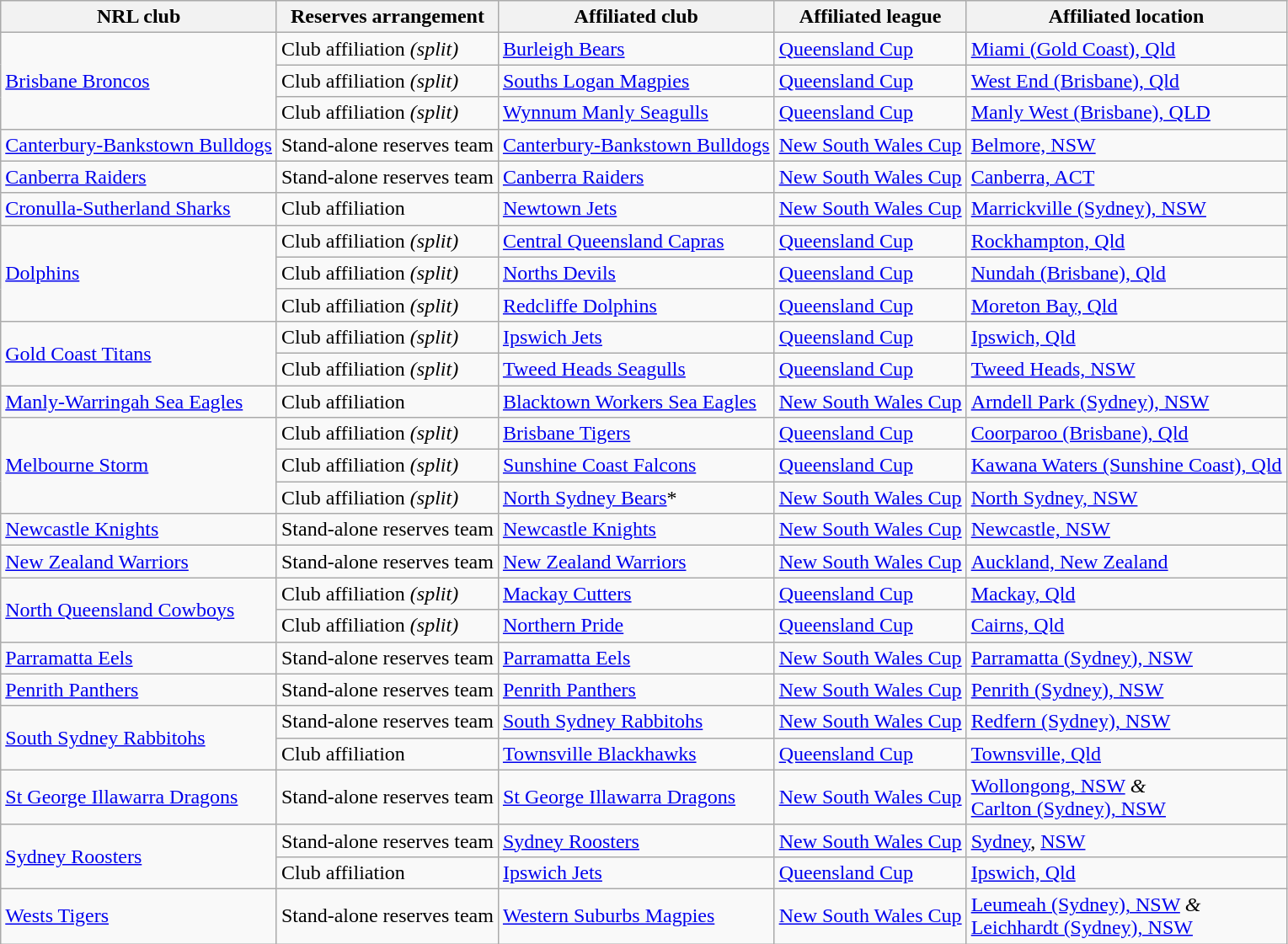<table class="wikitable sortable">
<tr>
<th>NRL club</th>
<th>Reserves arrangement</th>
<th>Affiliated club</th>
<th>Affiliated league</th>
<th>Affiliated location</th>
</tr>
<tr>
<td rowspan="3"> <a href='#'>Brisbane Broncos</a></td>
<td>Club affiliation <em>(split)</em></td>
<td> <a href='#'>Burleigh Bears</a></td>
<td> <a href='#'>Queensland Cup</a></td>
<td><a href='#'>Miami (Gold Coast), Qld</a></td>
</tr>
<tr>
<td>Club affiliation <em>(split)</em></td>
<td> <a href='#'>Souths Logan Magpies</a></td>
<td> <a href='#'>Queensland Cup</a></td>
<td><a href='#'>West End (Brisbane), Qld</a></td>
</tr>
<tr>
<td>Club affiliation <em>(split)</em></td>
<td> <a href='#'>Wynnum Manly Seagulls</a></td>
<td> <a href='#'>Queensland Cup</a></td>
<td><a href='#'>Manly West (Brisbane), QLD</a></td>
</tr>
<tr>
<td> <a href='#'>Canterbury-Bankstown Bulldogs</a></td>
<td>Stand-alone reserves team</td>
<td> <a href='#'>Canterbury-Bankstown Bulldogs</a></td>
<td> <a href='#'>New South Wales Cup</a></td>
<td><a href='#'>Belmore, NSW</a></td>
</tr>
<tr>
<td> <a href='#'>Canberra Raiders</a></td>
<td>Stand-alone reserves team</td>
<td> <a href='#'>Canberra Raiders</a></td>
<td> <a href='#'>New South Wales Cup</a></td>
<td><a href='#'>Canberra, ACT</a></td>
</tr>
<tr>
<td> <a href='#'>Cronulla-Sutherland Sharks</a></td>
<td>Club affiliation</td>
<td> <a href='#'>Newtown Jets</a></td>
<td> <a href='#'>New South Wales Cup</a></td>
<td><a href='#'>Marrickville (Sydney), NSW</a></td>
</tr>
<tr>
<td rowspan="3"> <a href='#'>Dolphins</a></td>
<td>Club affiliation <em>(split)</em></td>
<td> <a href='#'>Central Queensland Capras</a></td>
<td> <a href='#'>Queensland Cup</a></td>
<td><a href='#'>Rockhampton, Qld</a></td>
</tr>
<tr>
<td>Club affiliation <em>(split)</em></td>
<td> <a href='#'>Norths Devils</a></td>
<td> <a href='#'>Queensland Cup</a></td>
<td><a href='#'>Nundah (Brisbane), Qld</a></td>
</tr>
<tr>
<td>Club affiliation <em>(split)</em></td>
<td> <a href='#'>Redcliffe Dolphins</a></td>
<td> <a href='#'>Queensland Cup</a></td>
<td><a href='#'>Moreton Bay, Qld</a></td>
</tr>
<tr>
<td rowspan="2"> <a href='#'>Gold Coast Titans</a></td>
<td>Club affiliation <em>(split)</em></td>
<td> <a href='#'>Ipswich Jets</a></td>
<td> <a href='#'>Queensland Cup</a></td>
<td><a href='#'>Ipswich, Qld</a></td>
</tr>
<tr>
<td>Club affiliation <em>(split)</em></td>
<td> <a href='#'>Tweed Heads Seagulls</a></td>
<td> <a href='#'>Queensland Cup</a></td>
<td><a href='#'>Tweed Heads, NSW</a></td>
</tr>
<tr>
<td> <a href='#'>Manly-Warringah Sea Eagles</a></td>
<td>Club affiliation</td>
<td> <a href='#'>Blacktown Workers Sea Eagles</a></td>
<td> <a href='#'>New South Wales Cup</a></td>
<td><a href='#'>Arndell Park (Sydney), NSW</a></td>
</tr>
<tr>
<td rowspan="3"> <a href='#'>Melbourne Storm</a></td>
<td>Club affiliation <em>(split)</em></td>
<td> <a href='#'>Brisbane Tigers</a></td>
<td> <a href='#'>Queensland Cup</a></td>
<td><a href='#'>Coorparoo (Brisbane), Qld</a></td>
</tr>
<tr>
<td>Club affiliation <em>(split)</em></td>
<td> <a href='#'>Sunshine Coast Falcons</a></td>
<td> <a href='#'>Queensland Cup</a></td>
<td><a href='#'>Kawana Waters (Sunshine Coast), Qld</a></td>
</tr>
<tr>
<td>Club affiliation <em>(split)</em></td>
<td> <a href='#'>North Sydney Bears</a>*</td>
<td> <a href='#'>New South Wales Cup</a></td>
<td><a href='#'>North Sydney, NSW</a></td>
</tr>
<tr>
<td> <a href='#'>Newcastle Knights</a></td>
<td>Stand-alone reserves team</td>
<td> <a href='#'>Newcastle Knights</a></td>
<td> <a href='#'>New South Wales Cup</a></td>
<td><a href='#'>Newcastle, NSW</a></td>
</tr>
<tr>
<td> <a href='#'>New Zealand Warriors</a></td>
<td>Stand-alone reserves team</td>
<td> <a href='#'>New Zealand Warriors</a></td>
<td> <a href='#'>New South Wales Cup</a></td>
<td><a href='#'>Auckland, New Zealand</a></td>
</tr>
<tr>
<td rowspan="2"> <a href='#'>North Queensland Cowboys</a></td>
<td>Club affiliation <em>(split)</em></td>
<td> <a href='#'>Mackay Cutters</a></td>
<td> <a href='#'>Queensland Cup</a></td>
<td><a href='#'>Mackay, Qld</a></td>
</tr>
<tr>
<td>Club affiliation <em>(split)</em></td>
<td> <a href='#'>Northern Pride</a></td>
<td> <a href='#'>Queensland Cup</a></td>
<td><a href='#'>Cairns, Qld</a></td>
</tr>
<tr>
<td> <a href='#'>Parramatta Eels</a></td>
<td>Stand-alone reserves team</td>
<td> <a href='#'>Parramatta Eels</a></td>
<td> <a href='#'>New South Wales Cup</a></td>
<td><a href='#'>Parramatta (Sydney), NSW</a></td>
</tr>
<tr>
<td> <a href='#'>Penrith Panthers</a></td>
<td>Stand-alone reserves team</td>
<td> <a href='#'>Penrith Panthers</a></td>
<td> <a href='#'>New South Wales Cup</a></td>
<td><a href='#'>Penrith (Sydney), NSW</a></td>
</tr>
<tr>
<td rowspan="2"> <a href='#'>South Sydney Rabbitohs</a></td>
<td>Stand-alone reserves team</td>
<td> <a href='#'>South Sydney Rabbitohs</a></td>
<td> <a href='#'>New South Wales Cup</a></td>
<td><a href='#'>Redfern (Sydney), NSW</a></td>
</tr>
<tr>
<td>Club affiliation</td>
<td> <a href='#'>Townsville Blackhawks</a></td>
<td> <a href='#'>Queensland Cup</a></td>
<td><a href='#'>Townsville, Qld</a></td>
</tr>
<tr>
<td> <a href='#'>St George Illawarra Dragons</a></td>
<td>Stand-alone reserves team</td>
<td> <a href='#'>St George Illawarra Dragons</a></td>
<td> <a href='#'>New South Wales Cup</a></td>
<td><a href='#'>Wollongong, NSW</a> <em>&</em><br><a href='#'>Carlton (Sydney), NSW</a></td>
</tr>
<tr>
<td rowspan="2"> <a href='#'>Sydney Roosters</a></td>
<td>Stand-alone reserves team</td>
<td> <a href='#'>Sydney Roosters</a></td>
<td> <a href='#'>New South Wales Cup</a></td>
<td><a href='#'>Sydney</a>, <a href='#'>NSW</a></td>
</tr>
<tr>
<td>Club affiliation</td>
<td> <a href='#'>Ipswich Jets</a></td>
<td> <a href='#'>Queensland Cup</a></td>
<td><a href='#'>Ipswich, Qld</a></td>
</tr>
<tr>
<td> <a href='#'>Wests Tigers</a></td>
<td>Stand-alone reserves team</td>
<td> <a href='#'>Western Suburbs Magpies</a></td>
<td> <a href='#'>New South Wales Cup</a></td>
<td><a href='#'>Leumeah (Sydney), NSW</a> <em>&</em><br><a href='#'>Leichhardt (Sydney), NSW</a></td>
</tr>
</table>
